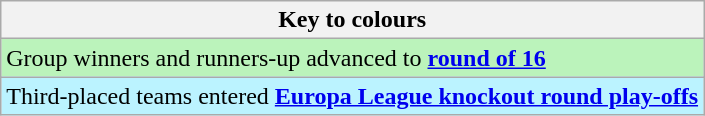<table class="wikitable">
<tr>
<th>Key to colours</th>
</tr>
<tr bgcolor=#BBF3BB>
<td>Group winners and runners-up advanced to <strong><a href='#'>round of 16</a></strong></td>
</tr>
<tr bgcolor=#BBF3FF>
<td>Third-placed teams entered <strong><a href='#'>Europa League knockout round play-offs</a></strong></td>
</tr>
</table>
